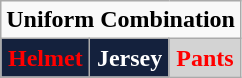<table class="wikitable"  style="display: inline-table;">
<tr>
<td align="center" Colspan="3"><strong>Uniform Combination</strong></td>
</tr>
<tr align="center">
<td style="background:#14213D; color:red"><strong>Helmet</strong></td>
<td style="background:#14213D; color:white"><strong>Jersey</strong></td>
<td style="background:lightgrey; color:red"><strong>Pants</strong></td>
</tr>
</table>
